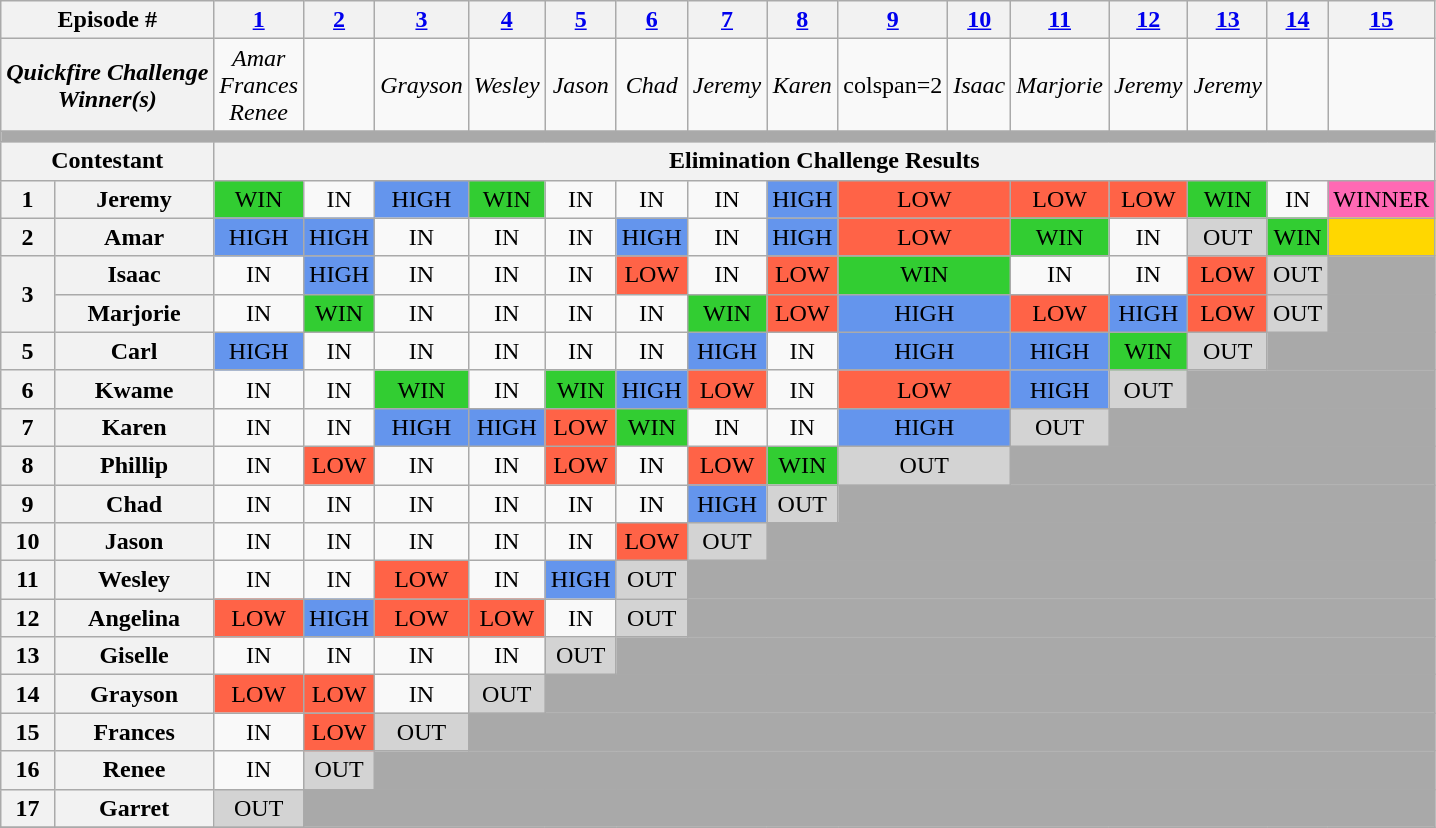<table class="wikitable" style="text-align:center; font-size:100%">
<tr>
<th colspan=2>Episode #</th>
<th><a href='#'>1</a></th>
<th><a href='#'>2</a></th>
<th><a href='#'>3</a></th>
<th><a href='#'>4</a></th>
<th><a href='#'>5</a></th>
<th><a href='#'>6</a></th>
<th><a href='#'>7</a></th>
<th><a href='#'>8</a></th>
<th><a href='#'>9</a></th>
<th><a href='#'>10</a></th>
<th><a href='#'>11</a></th>
<th><a href='#'>12</a></th>
<th><a href='#'>13</a></th>
<th><a href='#'>14</a></th>
<th><a href='#'>15</a></th>
</tr>
<tr>
<th colspan=2><em>Quickfire Challenge<br>Winner(s)</em></th>
<td><em>Amar</em><br><em>Frances</em><br><em>Renee</em></td>
<td></td>
<td><em>Grayson</em></td>
<td><em>Wesley</em></td>
<td><em>Jason</em></td>
<td><em>Chad</em></td>
<td><em>Jeremy</em></td>
<td><em>Karen</em></td>
<td>colspan=2 </td>
<td><em>Isaac</em></td>
<td><em>Marjorie</em></td>
<td><em>Jeremy</em></td>
<td><em>Jeremy</em></td>
<td></td>
</tr>
<tr>
<td colspan="18" style="background:darkgrey;"></td>
</tr>
<tr>
<th colspan=2>Contestant</th>
<th colspan="15">Elimination Challenge Results</th>
</tr>
<tr>
<th>1</th>
<th>Jeremy</th>
<td style="background:limegreen;">WIN</td>
<td>IN</td>
<td style="background:cornflowerblue;">HIGH</td>
<td style="background:limegreen;">WIN</td>
<td>IN</td>
<td>IN</td>
<td>IN</td>
<td style="background:cornflowerblue;">HIGH</td>
<td style="background:tomato" colspan="2">LOW</td>
<td style="background:tomato;">LOW</td>
<td style="background:tomato;">LOW</td>
<td style="background:limegreen;">WIN</td>
<td>IN</td>
<td style="background:hotpink;">WINNER</td>
</tr>
<tr>
<th>2</th>
<th>Amar</th>
<td style="background:cornflowerblue;">HIGH</td>
<td style="background:cornflowerblue;">HIGH</td>
<td>IN</td>
<td>IN</td>
<td>IN</td>
<td style="background:cornflowerblue;">HIGH</td>
<td>IN</td>
<td style="background:cornflowerblue;">HIGH</td>
<td style="background:tomato" colspan="2">LOW</td>
<td style="background:limegreen;">WIN</td>
<td>IN</td>
<td style="background:lightgrey;">OUT</td>
<td style="background:limegreen;">WIN</td>
<td style="background:gold;"></td>
</tr>
<tr>
<th rowspan="2">3</th>
<th>Isaac</th>
<td>IN</td>
<td style="background:cornflowerblue;">HIGH</td>
<td>IN</td>
<td>IN</td>
<td>IN</td>
<td style="background:tomato;">LOW</td>
<td>IN</td>
<td style="background:tomato;">LOW</td>
<td style="background:limegreen" colspan="2">WIN</td>
<td>IN</td>
<td>IN</td>
<td style="background:tomato;">LOW</td>
<td style="background:lightgrey;">OUT</td>
<td style="background:darkgrey;" colspan="1"></td>
</tr>
<tr>
<th>Marjorie</th>
<td>IN</td>
<td style="background:limegreen;">WIN</td>
<td>IN</td>
<td>IN</td>
<td>IN</td>
<td>IN</td>
<td style="background:limegreen;">WIN</td>
<td style="background:tomato;">LOW</td>
<td style="background:cornflowerblue" colspan="2">HIGH</td>
<td style="background:tomato;">LOW</td>
<td style="background:cornflowerblue;">HIGH</td>
<td style="background:tomato;">LOW</td>
<td style="background:lightgrey;">OUT</td>
<td style="background:darkgrey;" colspan="1"></td>
</tr>
<tr>
<th>5</th>
<th>Carl</th>
<td style="background:cornflowerblue;">HIGH</td>
<td>IN</td>
<td>IN</td>
<td>IN</td>
<td>IN</td>
<td>IN</td>
<td style="background:cornflowerblue;">HIGH</td>
<td>IN</td>
<td style="background:cornflowerblue" colspan="2">HIGH</td>
<td style="background:cornflowerblue;">HIGH</td>
<td style="background:limegreen;">WIN</td>
<td style="background:lightgrey;">OUT</td>
<td style="background:darkgrey;" colspan="2"></td>
</tr>
<tr>
<th>6</th>
<th>Kwame</th>
<td>IN</td>
<td>IN</td>
<td style="background:limegreen;">WIN</td>
<td>IN</td>
<td style="background:limegreen;">WIN</td>
<td style="background:cornflowerblue;">HIGH</td>
<td style="background:tomato;">LOW</td>
<td>IN</td>
<td style="background:tomato" colspan="2">LOW</td>
<td style="background:cornflowerblue;">HIGH</td>
<td style="background:lightgrey;">OUT</td>
<td style="background:darkgrey;" colspan="3"></td>
</tr>
<tr>
<th>7</th>
<th>Karen</th>
<td>IN</td>
<td>IN</td>
<td style="background:cornflowerblue;">HIGH</td>
<td style="background:cornflowerblue;">HIGH</td>
<td style="background:tomato;">LOW</td>
<td style="background:limegreen;">WIN</td>
<td>IN</td>
<td>IN</td>
<td style="background:cornflowerblue" colspan="2">HIGH</td>
<td style="background:lightgrey;">OUT</td>
<td style="background:darkgrey;" colspan="4"></td>
</tr>
<tr>
<th>8</th>
<th>Phillip</th>
<td>IN</td>
<td style="background:tomato;">LOW</td>
<td>IN</td>
<td>IN</td>
<td style="background:tomato;">LOW</td>
<td>IN</td>
<td style="background:tomato;">LOW</td>
<td style="background:limegreen;">WIN</td>
<td style="background:lightgrey" colspan="2">OUT</td>
<td style="background:darkgrey;" colspan="5"></td>
</tr>
<tr>
<th>9</th>
<th>Chad</th>
<td>IN</td>
<td>IN</td>
<td>IN</td>
<td>IN</td>
<td>IN</td>
<td>IN</td>
<td style="background:cornflowerblue;">HIGH</td>
<td style="background:lightgrey;">OUT</td>
<td style="background:darkgrey;" colspan="7"></td>
</tr>
<tr>
<th>10</th>
<th>Jason</th>
<td>IN</td>
<td>IN</td>
<td>IN</td>
<td>IN</td>
<td>IN</td>
<td style="background:tomato;">LOW</td>
<td style="background:lightgrey;">OUT</td>
<td style="background:darkgrey;" colspan="8"></td>
</tr>
<tr>
<th>11</th>
<th>Wesley</th>
<td>IN</td>
<td>IN</td>
<td style="background:tomato;">LOW</td>
<td>IN</td>
<td style="background:cornflowerblue;">HIGH</td>
<td style="background:lightgrey;">OUT</td>
<td style="background:darkgrey;" colspan="9"></td>
</tr>
<tr>
<th>12</th>
<th>Angelina</th>
<td style="background:tomato;">LOW</td>
<td style="background:cornflowerblue;">HIGH</td>
<td style="background:tomato;">LOW</td>
<td style="background:tomato;">LOW</td>
<td>IN</td>
<td style="background:lightgrey;">OUT</td>
<td style="background:darkgrey;" colspan="9"></td>
</tr>
<tr>
<th>13</th>
<th>Giselle</th>
<td>IN</td>
<td>IN</td>
<td>IN</td>
<td>IN</td>
<td style="background:lightgrey;">OUT</td>
<td style="background:darkgrey;" colspan="10"></td>
</tr>
<tr>
<th>14</th>
<th>Grayson</th>
<td style="background:tomato;">LOW</td>
<td style="background:tomato;">LOW</td>
<td>IN</td>
<td style="background:lightgrey;">OUT</td>
<td style="background:darkgrey;" colspan="11"></td>
</tr>
<tr>
<th>15</th>
<th>Frances</th>
<td>IN</td>
<td style="background:tomato;">LOW</td>
<td style="background:lightgrey;">OUT</td>
<td style="background:darkgrey;" colspan="12"></td>
</tr>
<tr>
<th>16</th>
<th>Renee</th>
<td>IN</td>
<td style="background:lightgrey;">OUT</td>
<td style="background:darkgrey;" colspan="13"></td>
</tr>
<tr>
<th>17</th>
<th>Garret</th>
<td style="background:lightgrey;">OUT</td>
<td style="background:darkgrey;" colspan="14"></td>
</tr>
<tr>
</tr>
</table>
